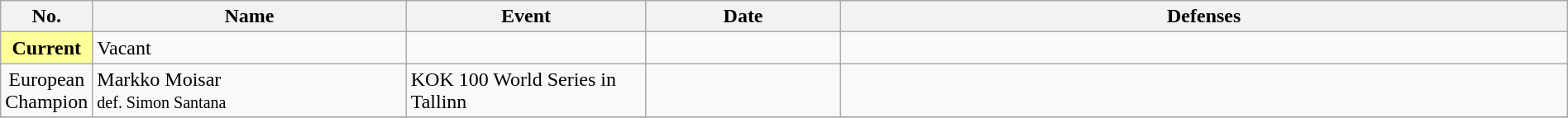<table class="wikitable" style="width:100%; font-size:100%;">
<tr>
<th style= width:1%;">No.</th>
<th style= width:21%;">Name</th>
<th style= width:16%;">Event</th>
<th style=width:13%;">Date</th>
<th style= width:49%;">Defenses</th>
</tr>
<tr>
<td align=center bgcolor="#FFFF99"><strong>Current</strong></td>
<td align=left>Vacant</td>
<td align=left></td>
<td align=center></td>
<td align=left></td>
</tr>
<tr>
<td align=center>European Champion</td>
<td align=left> Markko Moisar <br><small>def. Simon Santana</small></td>
<td align=left>KOK 100 World Series in Tallinn <br></td>
<td align=center></td>
<td align=left></td>
</tr>
<tr>
</tr>
</table>
